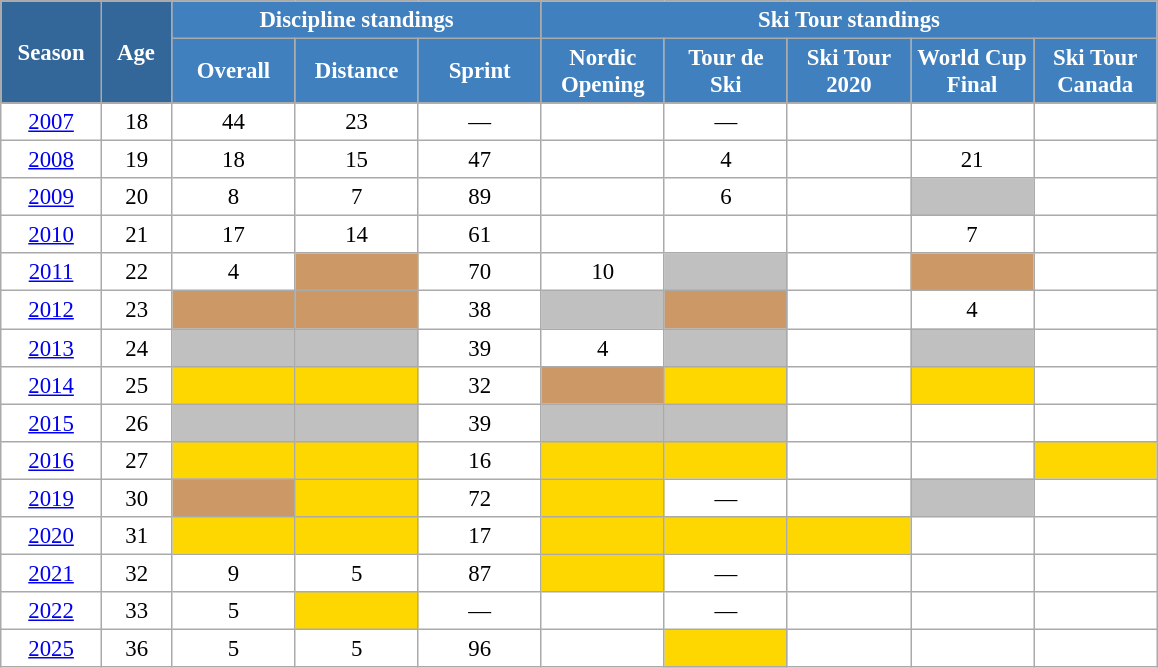<table class="wikitable" style="font-size:95%; text-align:center; border:grey solid 1px; border-collapse:collapse; background:#ffffff;">
<tr>
<th style="background-color:#369; color:white; width:60px;" rowspan="2"> Season </th>
<th style="background-color:#369; color:white; width:40px;" rowspan="2"> Age </th>
<th style="background-color:#4180be; color:white;" colspan="3">Discipline standings</th>
<th style="background-color:#4180be; color:white;" colspan="5">Ski Tour standings</th>
</tr>
<tr>
<th style="background-color:#4180be; color:white; width:75px;">Overall</th>
<th style="background-color:#4180be; color:white; width:75px;">Distance</th>
<th style="background-color:#4180be; color:white; width:75px;">Sprint</th>
<th style="background-color:#4180be; color:white; width:75px;">Nordic<br>Opening</th>
<th style="background-color:#4180be; color:white; width:75px;">Tour de<br>Ski</th>
<th style="background-color:#4180be; color:white; width:75px;">Ski Tour<br>2020</th>
<th style="background-color:#4180be; color:white; width:75px;">World Cup<br>Final</th>
<th style="background-color:#4180be; color:white; width:75px;">Ski Tour<br>Canada</th>
</tr>
<tr>
<td><a href='#'>2007</a></td>
<td>18</td>
<td>44</td>
<td>23</td>
<td>—</td>
<td></td>
<td>—</td>
<td></td>
<td></td>
<td></td>
</tr>
<tr>
<td><a href='#'>2008</a></td>
<td>19</td>
<td>18</td>
<td>15</td>
<td>47</td>
<td></td>
<td>4</td>
<td></td>
<td>21</td>
<td></td>
</tr>
<tr>
<td><a href='#'>2009</a></td>
<td>20</td>
<td>8</td>
<td>7</td>
<td>89</td>
<td></td>
<td>6</td>
<td></td>
<td style="background-color: silver;"></td>
<td></td>
</tr>
<tr>
<td><a href='#'>2010</a></td>
<td>21</td>
<td>17</td>
<td>14</td>
<td>61</td>
<td></td>
<td></td>
<td></td>
<td>7</td>
<td></td>
</tr>
<tr>
<td><a href='#'>2011</a></td>
<td>22</td>
<td>4</td>
<td style="background-color: #C96;"></td>
<td>70</td>
<td>10</td>
<td style="background-color: silver;"></td>
<td></td>
<td style="background-color: #C96;"></td>
<td></td>
</tr>
<tr>
<td><a href='#'>2012</a></td>
<td>23</td>
<td style="background-color: #C96;"></td>
<td style="background-color: #C96;"></td>
<td>38</td>
<td style="background-color: silver;"></td>
<td style="background-color: #C96;"></td>
<td></td>
<td>4</td>
<td></td>
</tr>
<tr>
<td><a href='#'>2013</a></td>
<td>24</td>
<td style="background-color: silver;"></td>
<td style="background-color: silver;"></td>
<td>39</td>
<td>4</td>
<td style="background-color: silver;"></td>
<td></td>
<td style="background-color: silver;"></td>
<td></td>
</tr>
<tr>
<td><a href='#'>2014</a></td>
<td>25</td>
<td style="background-color: gold;"></td>
<td style="background-color: gold;"></td>
<td>32</td>
<td style="background-color: #C96;"></td>
<td style="background-color: gold;"></td>
<td></td>
<td style="background-color: gold;"></td>
<td></td>
</tr>
<tr>
<td><a href='#'>2015</a></td>
<td>26</td>
<td style="background-color: silver;"></td>
<td style="background-color: silver;"></td>
<td>39</td>
<td style="background-color: silver;"></td>
<td style="background-color: silver;"></td>
<td></td>
<td></td>
<td></td>
</tr>
<tr>
<td><a href='#'>2016</a></td>
<td>27</td>
<td style="background-color: gold;"></td>
<td style="background-color: gold;"></td>
<td>16</td>
<td style="background-color: gold;"></td>
<td style="background-color: gold;"></td>
<td></td>
<td></td>
<td style="background-color: gold;"></td>
</tr>
<tr>
<td><a href='#'>2019</a></td>
<td>30</td>
<td style="background-color: #C96;"></td>
<td style="background-color: gold;"></td>
<td>72</td>
<td style="background-color: gold;"></td>
<td>—</td>
<td></td>
<td style="background-color: silver;"></td>
<td></td>
</tr>
<tr>
<td><a href='#'>2020</a></td>
<td>31</td>
<td style="background-color: gold;"></td>
<td style="background-color: gold;"></td>
<td>17</td>
<td style="background-color: gold;"></td>
<td style="background-color: gold;"></td>
<td style="background-color: gold;"></td>
<td></td>
<td></td>
</tr>
<tr>
<td><a href='#'>2021</a></td>
<td>32</td>
<td>9</td>
<td>5</td>
<td>87</td>
<td style="background-color: gold;"></td>
<td>—</td>
<td></td>
<td></td>
<td></td>
</tr>
<tr>
<td><a href='#'>2022</a></td>
<td>33</td>
<td>5</td>
<td style="background-color: gold;"></td>
<td>—</td>
<td></td>
<td>—</td>
<td></td>
<td></td>
<td></td>
</tr>
<tr>
<td><a href='#'>2025</a></td>
<td>36</td>
<td>5</td>
<td>5</td>
<td>96</td>
<td></td>
<td style="background-color: gold;"></td>
<td></td>
<td></td>
<td></td>
</tr>
</table>
